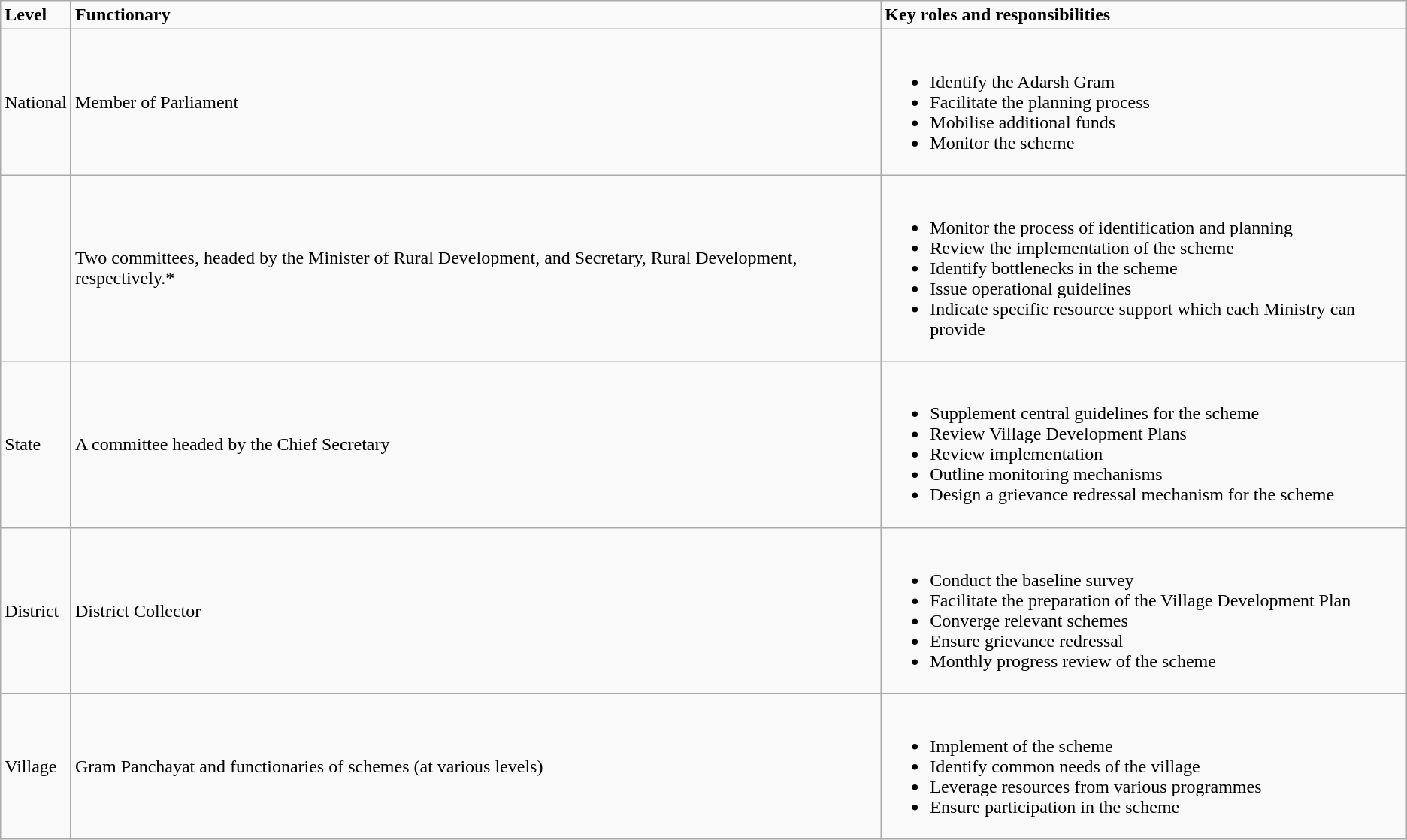<table class="wikitable">
<tr>
<td><strong>Level</strong></td>
<td><strong>Functionary</strong></td>
<td><strong>Key roles and responsibilities</strong></td>
</tr>
<tr>
<td>National</td>
<td>Member of Parliament</td>
<td><br><ul><li>Identify the Adarsh Gram</li><li>Facilitate the planning process</li><li>Mobilise additional funds</li><li>Monitor the scheme</li></ul></td>
</tr>
<tr>
<td></td>
<td>Two committees, headed by the Minister of Rural Development, and Secretary, Rural Development, respectively.*</td>
<td><br><ul><li>Monitor the process of identification and planning</li><li>Review the implementation of the scheme</li><li>Identify bottlenecks in the scheme</li><li>Issue operational guidelines</li><li>Indicate specific resource support which each Ministry can provide</li></ul></td>
</tr>
<tr>
<td>State</td>
<td>A committee headed by the Chief Secretary</td>
<td><br><ul><li>Supplement central guidelines for the scheme</li><li>Review Village Development Plans</li><li>Review implementation</li><li>Outline monitoring mechanisms</li><li>Design a grievance redressal mechanism for the scheme</li></ul></td>
</tr>
<tr>
<td>District</td>
<td>District Collector</td>
<td><br><ul><li>Conduct the baseline survey</li><li>Facilitate the preparation of the Village Development Plan</li><li>Converge relevant schemes</li><li>Ensure grievance redressal</li><li>Monthly progress review of the scheme</li></ul></td>
</tr>
<tr>
<td>Village</td>
<td>Gram Panchayat and functionaries of schemes (at various levels)</td>
<td><br><ul><li>Implement of the scheme</li><li>Identify common needs of the village</li><li>Leverage resources from various programmes</li><li>Ensure participation in the scheme</li></ul></td>
</tr>
</table>
